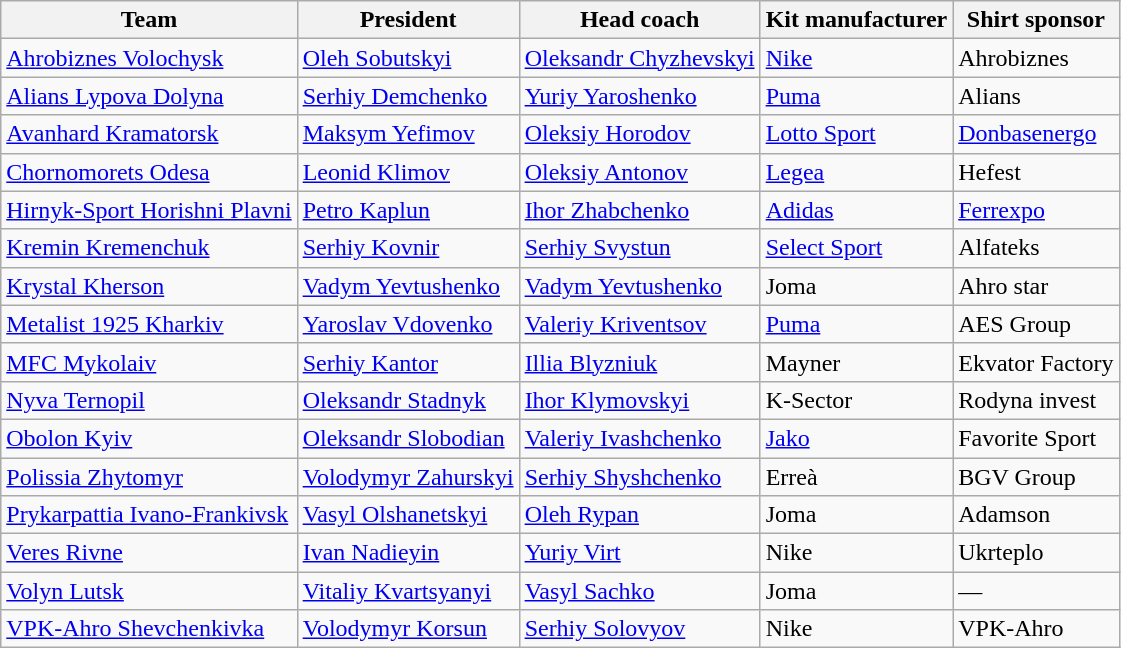<table class="wikitable" style="text-align:left;">
<tr>
<th>Team</th>
<th>President</th>
<th>Head coach</th>
<th>Kit manufacturer</th>
<th>Shirt sponsor</th>
</tr>
<tr>
<td><a href='#'>Ahrobiznes Volochysk</a></td>
<td><a href='#'>Oleh Sobutskyi</a></td>
<td> <a href='#'>Oleksandr Chyzhevskyi</a></td>
<td><a href='#'>Nike</a></td>
<td>Ahrobiznes</td>
</tr>
<tr>
<td><a href='#'>Alians Lypova Dolyna</a></td>
<td><a href='#'>Serhiy Demchenko</a></td>
<td> <a href='#'>Yuriy Yaroshenko</a></td>
<td><a href='#'>Puma</a></td>
<td>Alians</td>
</tr>
<tr>
<td><a href='#'>Avanhard Kramatorsk</a></td>
<td><a href='#'>Maksym Yefimov</a></td>
<td> <a href='#'>Oleksiy Horodov</a></td>
<td><a href='#'>Lotto Sport</a></td>
<td><a href='#'>Donbasenergo</a></td>
</tr>
<tr>
<td><a href='#'>Chornomorets Odesa</a></td>
<td><a href='#'>Leonid Klimov</a></td>
<td> <a href='#'>Oleksiy Antonov</a></td>
<td><a href='#'>Legea</a></td>
<td>Hefest</td>
</tr>
<tr>
<td><a href='#'>Hirnyk-Sport Horishni Plavni</a></td>
<td><a href='#'>Petro Kaplun</a></td>
<td> <a href='#'>Ihor Zhabchenko</a></td>
<td><a href='#'>Adidas</a></td>
<td><a href='#'>Ferrexpo</a></td>
</tr>
<tr>
<td><a href='#'>Kremin Kremenchuk</a></td>
<td><a href='#'>Serhiy Kovnir</a></td>
<td> <a href='#'>Serhiy Svystun</a> </td>
<td><a href='#'>Select Sport</a></td>
<td>Alfateks</td>
</tr>
<tr>
<td><a href='#'>Krystal Kherson</a></td>
<td><a href='#'>Vadym Yevtushenko</a></td>
<td> <a href='#'>Vadym Yevtushenko</a></td>
<td>Joma</td>
<td>Ahro star</td>
</tr>
<tr>
<td><a href='#'>Metalist 1925 Kharkiv</a></td>
<td><a href='#'>Yaroslav Vdovenko</a></td>
<td> <a href='#'>Valeriy Kriventsov</a></td>
<td><a href='#'>Puma</a></td>
<td>AES Group</td>
</tr>
<tr>
<td><a href='#'>MFC Mykolaiv</a></td>
<td><a href='#'>Serhiy Kantor</a></td>
<td> <a href='#'>Illia Blyzniuk</a></td>
<td>Mayner</td>
<td>Ekvator Factory</td>
</tr>
<tr>
<td><a href='#'>Nyva Ternopil</a></td>
<td><a href='#'>Oleksandr Stadnyk</a></td>
<td> <a href='#'>Ihor Klymovskyi</a></td>
<td>K-Sector</td>
<td>Rodyna invest</td>
</tr>
<tr>
<td><a href='#'>Obolon Kyiv</a></td>
<td><a href='#'>Oleksandr Slobodian</a></td>
<td> <a href='#'>Valeriy Ivashchenko</a> </td>
<td><a href='#'>Jako</a></td>
<td>Favorite Sport</td>
</tr>
<tr>
<td><a href='#'>Polissia Zhytomyr</a></td>
<td><a href='#'>Volodymyr Zahurskyi</a></td>
<td> <a href='#'>Serhiy Shyshchenko</a></td>
<td>Erreà</td>
<td>BGV Group</td>
</tr>
<tr>
<td><a href='#'>Prykarpattia Ivano-Frankivsk</a></td>
<td><a href='#'>Vasyl Olshanetskyi</a></td>
<td> <a href='#'>Oleh Rypan</a> </td>
<td>Joma</td>
<td>Adamson</td>
</tr>
<tr>
<td><a href='#'>Veres Rivne</a></td>
<td><a href='#'>Ivan Nadieyin</a></td>
<td> <a href='#'>Yuriy Virt</a></td>
<td>Nike</td>
<td>Ukrteplo</td>
</tr>
<tr>
<td><a href='#'>Volyn Lutsk</a></td>
<td><a href='#'>Vitaliy Kvartsyanyi</a></td>
<td> <a href='#'>Vasyl Sachko</a></td>
<td>Joma</td>
<td>—</td>
</tr>
<tr>
<td><a href='#'>VPK-Ahro Shevchenkivka</a></td>
<td><a href='#'>Volodymyr Korsun</a></td>
<td> <a href='#'>Serhiy Solovyov</a></td>
<td>Nike</td>
<td>VPK-Ahro</td>
</tr>
</table>
